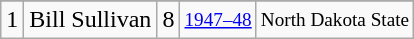<table class="wikitable">
<tr>
</tr>
<tr>
<td>1</td>
<td>Bill Sullivan</td>
<td>8</td>
<td style="font-size:80%;"><a href='#'>1947–48</a></td>
<td style="font-size:80%;">North Dakota State</td>
</tr>
</table>
